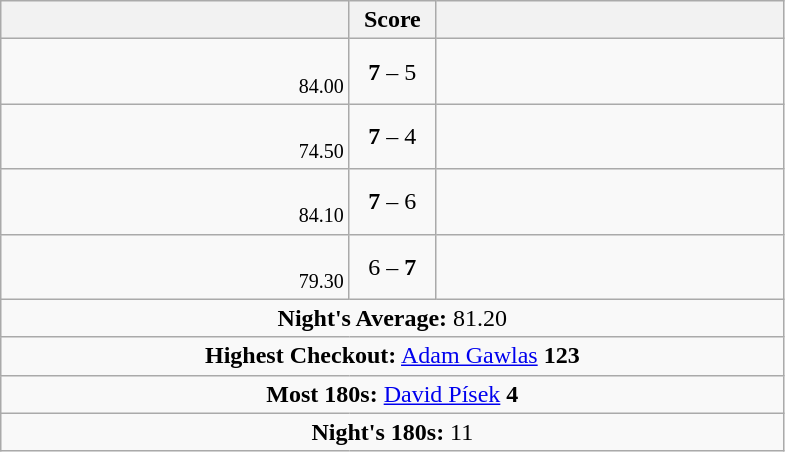<table class="wikitable" style="text-align:center">
<tr>
<th style="width:225px;"></th>
<th style="width:50px;">Score</th>
<th style="width:225px;"></th>
</tr>
<tr style="text-align:left;">
<td align=right> <br> <small><span>84.00</span></small></td>
<td align=center><strong>7</strong> – 5</td>
<td></td>
</tr>
<tr style="text-align:left;">
<td align=right> <br> <small><span>74.50</span></small></td>
<td align=center><strong>7</strong> – 4</td>
<td></td>
</tr>
<tr style="text-align:left;">
<td align=right> <br> <small><span>84.10</span></small></td>
<td align=center><strong>7</strong> – 6</td>
<td></td>
</tr>
<tr style="text-align:left;">
<td align=right> <br> <small><span>79.30</span></small></td>
<td align=center>6 – <strong>7</strong></td>
<td></td>
</tr>
<tr style="text-align:center;">
<td colspan="3"><strong>Night's Average:</strong> 81.20</td>
</tr>
<tr style="text-align:center;">
<td colspan="3"><strong>Highest Checkout:</strong>  <a href='#'>Adam Gawlas</a> <strong>123</strong></td>
</tr>
<tr style="text-align:center;">
<td colspan="3"><strong>Most 180s:</strong>   <a href='#'>David Písek</a> <strong>4</strong></td>
</tr>
<tr style="text-align:center;">
<td colspan="3"><strong>Night's 180s:</strong> 11</td>
</tr>
</table>
